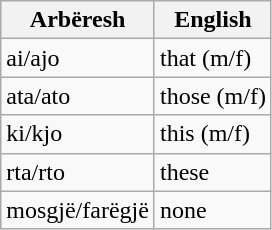<table class="wikitable">
<tr>
<th>Arbëresh</th>
<th>English</th>
</tr>
<tr>
<td>ai/ajo</td>
<td>that (m/f)</td>
</tr>
<tr>
<td>ata/ato</td>
<td>those (m/f)</td>
</tr>
<tr>
<td>ki/kjo</td>
<td>this (m/f)</td>
</tr>
<tr>
<td>rta/rto</td>
<td>these</td>
</tr>
<tr>
<td>mosgjë/farëgjë</td>
<td>none</td>
</tr>
</table>
